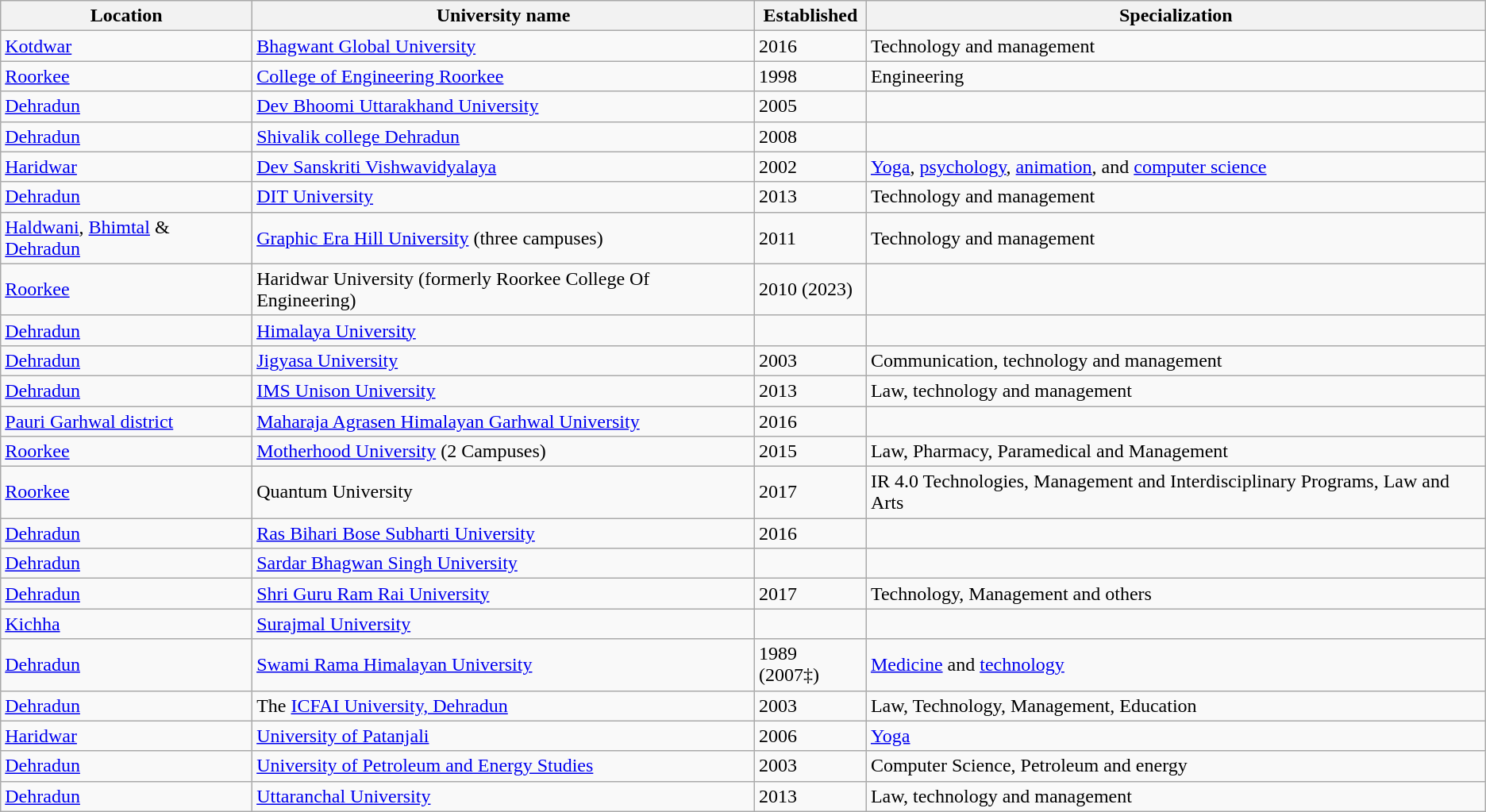<table class="wikitable">
<tr>
<th>Location</th>
<th>University name</th>
<th>Established</th>
<th>Specialization</th>
</tr>
<tr>
<td><a href='#'>Kotdwar</a></td>
<td><a href='#'>Bhagwant Global University</a></td>
<td>2016</td>
<td>Technology and management</td>
</tr>
<tr>
<td><a href='#'>Roorkee</a></td>
<td><a href='#'>College of Engineering Roorkee</a></td>
<td>1998</td>
<td>Engineering</td>
</tr>
<tr>
<td><a href='#'>Dehradun</a></td>
<td><a href='#'>Dev Bhoomi Uttarakhand University</a></td>
<td>2005</td>
<td></td>
</tr>
<tr>
<td><a href='#'>Dehradun</a></td>
<td><a href='#'>Shivalik college Dehradun</a></td>
<td>2008</td>
</tr>
<tr>
<td><a href='#'>Haridwar</a></td>
<td><a href='#'>Dev Sanskriti Vishwavidyalaya</a></td>
<td>2002</td>
<td><a href='#'>Yoga</a>, <a href='#'>psychology</a>, <a href='#'>animation</a>, and <a href='#'>computer science</a></td>
</tr>
<tr>
<td><a href='#'>Dehradun</a></td>
<td><a href='#'>DIT University</a></td>
<td>2013</td>
<td>Technology and management</td>
</tr>
<tr>
<td><a href='#'>Haldwani</a>, <a href='#'>Bhimtal</a> & <a href='#'>Dehradun</a></td>
<td><a href='#'>Graphic Era Hill University</a> (three campuses)</td>
<td>2011</td>
<td>Technology and management</td>
</tr>
<tr>
<td><a href='#'>Roorkee</a></td>
<td>Haridwar University (formerly Roorkee College Of Engineering)</td>
<td>2010 (2023)</td>
<td></td>
</tr>
<tr>
<td><a href='#'>Dehradun</a></td>
<td><a href='#'>Himalaya University</a></td>
<td></td>
<td></td>
</tr>
<tr>
<td><a href='#'>Dehradun</a></td>
<td><a href='#'>Jigyasa University</a></td>
<td>2003</td>
<td>Communication, technology and management</td>
</tr>
<tr>
<td><a href='#'>Dehradun</a></td>
<td><a href='#'>IMS Unison University</a></td>
<td>2013</td>
<td>Law, technology and management</td>
</tr>
<tr>
<td><a href='#'>Pauri Garhwal district</a></td>
<td><a href='#'>Maharaja Agrasen Himalayan Garhwal University</a></td>
<td>2016</td>
<td></td>
</tr>
<tr>
<td><a href='#'>Roorkee</a></td>
<td><a href='#'>Motherhood University</a> (2 Campuses)</td>
<td>2015</td>
<td>Law, Pharmacy, Paramedical and Management</td>
</tr>
<tr>
<td><a href='#'>Roorkee</a></td>
<td>Quantum University</td>
<td>2017</td>
<td>IR 4.0 Technologies, Management and Interdisciplinary Programs, Law and Arts</td>
</tr>
<tr>
<td><a href='#'>Dehradun</a></td>
<td><a href='#'>Ras Bihari Bose Subharti University</a></td>
<td>2016</td>
<td></td>
</tr>
<tr>
<td><a href='#'>Dehradun</a></td>
<td><a href='#'>Sardar Bhagwan Singh University</a></td>
<td></td>
<td></td>
</tr>
<tr>
<td><a href='#'>Dehradun</a></td>
<td><a href='#'>Shri Guru Ram Rai University</a></td>
<td>2017</td>
<td>Technology, Management and others</td>
</tr>
<tr>
<td><a href='#'>Kichha</a></td>
<td><a href='#'>Surajmal University</a></td>
<td></td>
<td></td>
</tr>
<tr>
<td><a href='#'>Dehradun</a></td>
<td><a href='#'>Swami Rama Himalayan University</a></td>
<td>1989 (2007‡)</td>
<td><a href='#'>Medicine</a> and <a href='#'>technology</a></td>
</tr>
<tr>
<td><a href='#'>Dehradun</a></td>
<td>The <a href='#'>ICFAI University, Dehradun</a></td>
<td>2003</td>
<td>Law, Technology, Management, Education</td>
</tr>
<tr>
<td><a href='#'>Haridwar</a></td>
<td><a href='#'>University of Patanjali</a></td>
<td>2006</td>
<td><a href='#'>Yoga</a></td>
</tr>
<tr>
<td><a href='#'>Dehradun</a></td>
<td><a href='#'>University of Petroleum and Energy Studies</a></td>
<td>2003</td>
<td>Computer Science, Petroleum and energy</td>
</tr>
<tr>
<td><a href='#'>Dehradun</a></td>
<td><a href='#'>Uttaranchal University</a></td>
<td>2013</td>
<td>Law, technology and management</td>
</tr>
</table>
